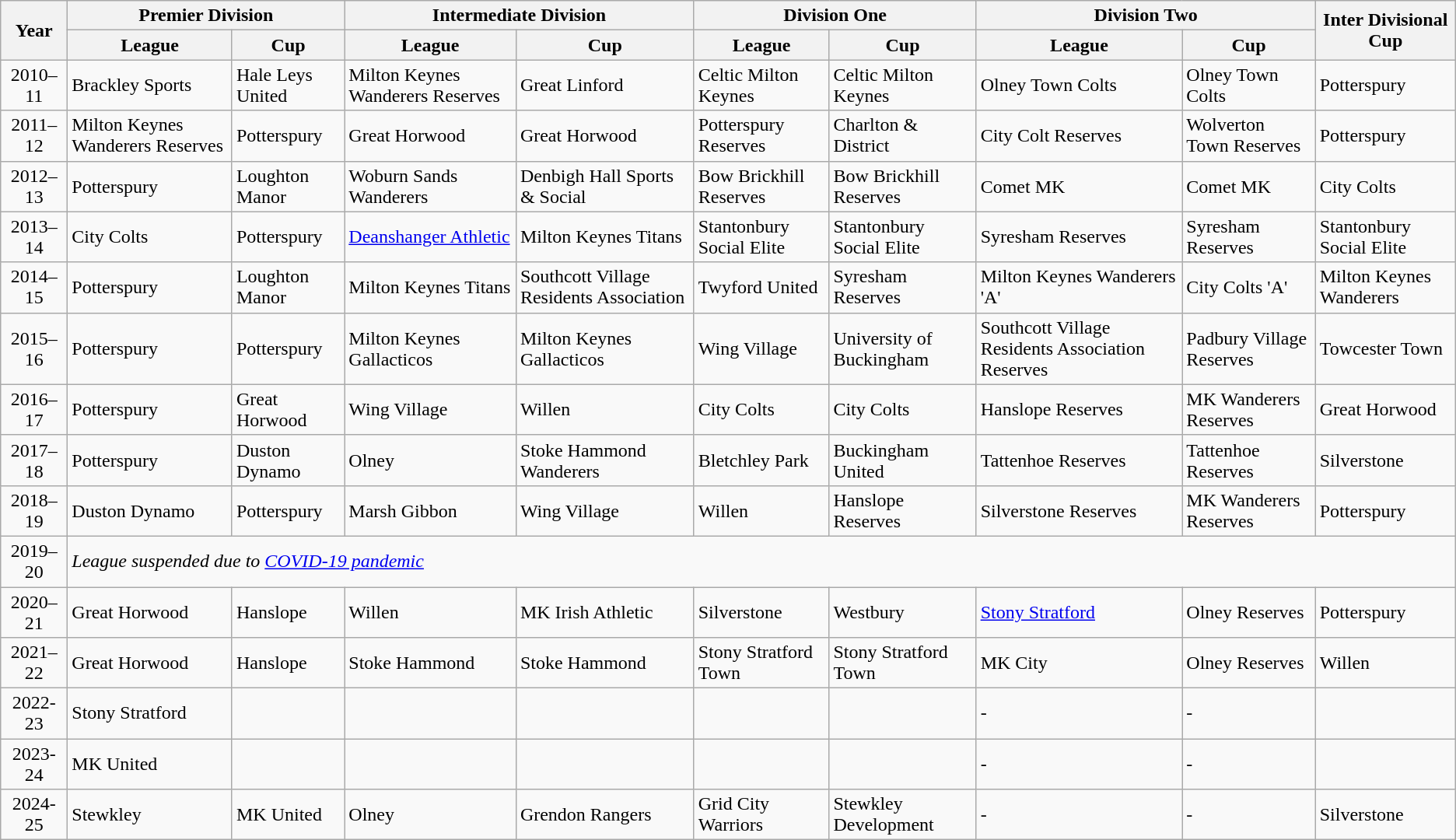<table class="wikitable">
<tr>
<th rowspan="2" align="center" width="50">Year</th>
<th colspan="2" align="center">Premier Division</th>
<th colspan="2" align="center">Intermediate Division</th>
<th colspan="2" align="center">Division One</th>
<th colspan="2" align="center">Division Two</th>
<th align="center" rowspan="2">Inter Divisional Cup</th>
</tr>
<tr>
<th>League</th>
<th>Cup</th>
<th>League</th>
<th>Cup</th>
<th>League</th>
<th>Cup</th>
<th>League</th>
<th>Cup</th>
</tr>
<tr>
<td align="center">2010–11</td>
<td>Brackley Sports</td>
<td>Hale Leys United</td>
<td>Milton Keynes Wanderers Reserves</td>
<td>Great Linford</td>
<td>Celtic Milton Keynes</td>
<td>Celtic Milton Keynes</td>
<td>Olney Town Colts</td>
<td>Olney Town Colts</td>
<td>Potterspury</td>
</tr>
<tr>
<td align="center">2011–12</td>
<td>Milton Keynes Wanderers Reserves</td>
<td>Potterspury</td>
<td>Great Horwood</td>
<td>Great Horwood</td>
<td>Potterspury Reserves</td>
<td>Charlton & District</td>
<td>City Colt Reserves</td>
<td>Wolverton Town Reserves</td>
<td>Potterspury</td>
</tr>
<tr>
<td align="center">2012–13</td>
<td>Potterspury</td>
<td>Loughton Manor</td>
<td>Woburn Sands Wanderers</td>
<td>Denbigh Hall Sports & Social</td>
<td>Bow Brickhill Reserves</td>
<td>Bow Brickhill Reserves</td>
<td>Comet MK</td>
<td>Comet MK</td>
<td>City Colts</td>
</tr>
<tr>
<td align="center">2013–14</td>
<td>City Colts</td>
<td>Potterspury</td>
<td><a href='#'>Deanshanger Athletic</a></td>
<td>Milton Keynes Titans</td>
<td>Stantonbury Social Elite</td>
<td>Stantonbury Social Elite</td>
<td>Syresham Reserves</td>
<td>Syresham Reserves</td>
<td>Stantonbury Social Elite</td>
</tr>
<tr>
<td align="center">2014–15</td>
<td>Potterspury</td>
<td>Loughton Manor</td>
<td>Milton Keynes Titans</td>
<td>Southcott Village Residents Association</td>
<td>Twyford United</td>
<td>Syresham Reserves</td>
<td>Milton Keynes Wanderers 'A'</td>
<td>City Colts 'A'</td>
<td>Milton Keynes Wanderers</td>
</tr>
<tr>
<td align="center">2015–16</td>
<td>Potterspury</td>
<td>Potterspury</td>
<td>Milton Keynes Gallacticos</td>
<td>Milton Keynes Gallacticos</td>
<td>Wing Village</td>
<td>University of Buckingham</td>
<td>Southcott Village Residents Association Reserves</td>
<td>Padbury Village Reserves</td>
<td>Towcester Town</td>
</tr>
<tr>
<td align="center">2016–17</td>
<td>Potterspury</td>
<td>Great Horwood</td>
<td>Wing Village</td>
<td>Willen</td>
<td>City Colts</td>
<td>City Colts</td>
<td>Hanslope Reserves</td>
<td>MK Wanderers Reserves</td>
<td>Great Horwood</td>
</tr>
<tr>
<td align="center">2017–18</td>
<td>Potterspury</td>
<td>Duston Dynamo</td>
<td>Olney</td>
<td>Stoke Hammond Wanderers</td>
<td>Bletchley Park</td>
<td>Buckingham United</td>
<td>Tattenhoe Reserves</td>
<td>Tattenhoe Reserves</td>
<td>Silverstone</td>
</tr>
<tr>
<td align="center">2018–19</td>
<td>Duston Dynamo</td>
<td>Potterspury</td>
<td>Marsh Gibbon</td>
<td>Wing Village</td>
<td>Willen</td>
<td>Hanslope Reserves</td>
<td>Silverstone Reserves</td>
<td>MK Wanderers Reserves</td>
<td>Potterspury</td>
</tr>
<tr>
<td align="center">2019–20</td>
<td colspan="9"><em>League suspended due to <a href='#'>COVID-19 pandemic</a></em></td>
</tr>
<tr>
<td align="center">2020–21</td>
<td>Great Horwood</td>
<td>Hanslope</td>
<td>Willen</td>
<td>MK Irish Athletic</td>
<td>Silverstone</td>
<td>Westbury</td>
<td><a href='#'>Stony Stratford</a></td>
<td>Olney Reserves</td>
<td>Potterspury</td>
</tr>
<tr>
<td align="center">2021–22</td>
<td>Great Horwood</td>
<td>Hanslope</td>
<td>Stoke Hammond</td>
<td>Stoke Hammond</td>
<td>Stony Stratford Town</td>
<td>Stony Stratford Town</td>
<td>MK City</td>
<td>Olney Reserves</td>
<td>Willen</td>
</tr>
<tr>
<td align="center">2022-23</td>
<td>Stony Stratford</td>
<td></td>
<td></td>
<td></td>
<td></td>
<td></td>
<td>-</td>
<td>-</td>
<td></td>
</tr>
<tr>
<td align="center">2023-24</td>
<td>MK United</td>
<td></td>
<td></td>
<td></td>
<td></td>
<td></td>
<td>-</td>
<td>-</td>
<td></td>
</tr>
<tr>
<td align="center">2024-25</td>
<td>Stewkley</td>
<td>MK United</td>
<td>Olney</td>
<td>Grendon Rangers</td>
<td>Grid City Warriors</td>
<td>Stewkley Development</td>
<td>-</td>
<td>-</td>
<td>Silverstone</td>
</tr>
</table>
